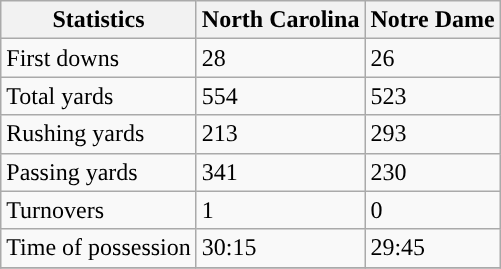<table class="wikitable">
<tr>
<th>Statistics</th>
<th>North Carolina</th>
<th>Notre Dame</th>
</tr>
<tr>
<td>First downs</td>
<td>28</td>
<td>26</td>
</tr>
<tr>
<td>Total yards</td>
<td>554</td>
<td>523</td>
</tr>
<tr>
<td>Rushing yards</td>
<td>213</td>
<td>293</td>
</tr>
<tr>
<td>Passing yards</td>
<td>341</td>
<td>230</td>
</tr>
<tr>
<td>Turnovers</td>
<td>1</td>
<td>0</td>
</tr>
<tr>
<td>Time of possession</td>
<td>30:15</td>
<td>29:45</td>
</tr>
<tr>
</tr>
</table>
